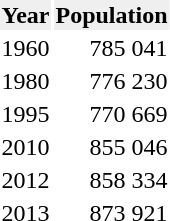<table>
<tr>
<th style="background:#efefef;">Year</th>
<th style="background:#efefef;">Population</th>
</tr>
<tr ---->
<td>1960</td>
<td align="right">785 041</td>
</tr>
<tr ---->
<td>1980</td>
<td align="right">776 230</td>
</tr>
<tr ---->
<td>1995</td>
<td align="right">770 669</td>
</tr>
<tr ---->
<td>2010</td>
<td align="right">855 046</td>
</tr>
<tr ---->
<td>2012</td>
<td align="right">858 334</td>
</tr>
<tr ---->
<td>2013</td>
<td align="right">873 921</td>
</tr>
</table>
